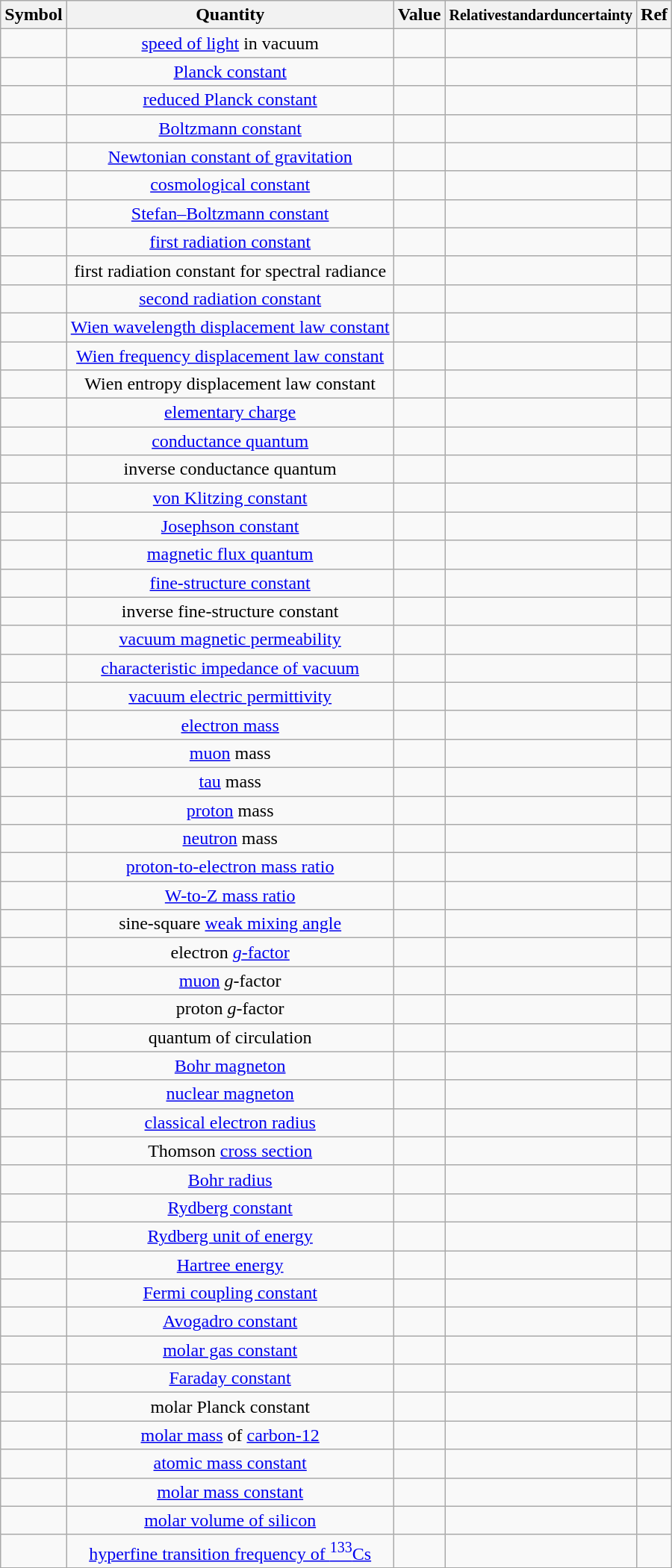<table class="wikitable sortable">
<tr>
<th>Symbol</th>
<th>Quantity</th>
<th>Value</th>
<th><small>Relativestandarduncertainty</small></th>
<th>Ref</th>
</tr>
<tr>
<td align = "center"></td>
<td align = "center"><a href='#'>speed of light</a> in vacuum</td>
<td align = "center"></td>
<td align = "center"></td>
<td align = "center"></td>
</tr>
<tr>
<td align = "center"></td>
<td align = "center"><a href='#'>Planck constant</a></td>
<td align = "center"></td>
<td align = "center"></td>
<td align = "center"></td>
</tr>
<tr>
<td align = "center"></td>
<td align = "center"><a href='#'>reduced Planck constant</a></td>
<td align = "center"></td>
<td align = "center"></td>
<td align = "center"></td>
</tr>
<tr>
<td align = "center"></td>
<td align = "center"><a href='#'>Boltzmann constant</a></td>
<td align = "center"></td>
<td align = "center"></td>
<td align = "center"></td>
</tr>
<tr>
<td align = "center"></td>
<td align = "center"><a href='#'>Newtonian constant of gravitation</a></td>
<td align = "center"></td>
<td align = "center"></td>
<td align = "center"></td>
</tr>
<tr>
<td align = "center"></td>
<td align = "center"><a href='#'>cosmological constant</a></td>
<td align = "center"></td>
<td align = "center"></td>
<td align = "center"></td>
</tr>
<tr>
<td align = "center"></td>
<td align = "center"><a href='#'>Stefan–Boltzmann constant</a></td>
<td align = "center"></td>
<td align = "center"></td>
<td align = "center"></td>
</tr>
<tr>
<td align = "center"></td>
<td align = "center"><a href='#'>first radiation constant</a></td>
<td align = "center"></td>
<td align = "center"></td>
<td align = "center"></td>
</tr>
<tr>
<td align = "center"></td>
<td align = "center">first radiation constant for spectral radiance</td>
<td align = "center"></td>
<td align = "center"></td>
<td align = "center"></td>
</tr>
<tr>
<td align = "center"></td>
<td align = "center"><a href='#'>second radiation constant</a></td>
<td align = "center"></td>
<td align = "center"></td>
<td align = "center"></td>
</tr>
<tr>
<td align = "center"></td>
<td align = "center"><a href='#'>Wien wavelength displacement law constant</a></td>
<td align = "center"></td>
<td align = "center"></td>
<td align = "center"></td>
</tr>
<tr>
<td align = "center"></td>
<td align = "center"><a href='#'>Wien frequency displacement law constant</a></td>
<td align = "center"></td>
<td align = "center"></td>
<td align = "center"></td>
</tr>
<tr>
<td align = "center"></td>
<td align = "center">Wien entropy displacement law constant</td>
<td align = "center"></td>
<td align = "center"></td>
<td align = "center"></td>
</tr>
<tr>
<td align = "center"></td>
<td align = "center"><a href='#'>elementary charge</a></td>
<td align = "center"></td>
<td align = "center"></td>
<td align = "center"></td>
</tr>
<tr>
<td align = "center"></td>
<td align = "center"><a href='#'>conductance quantum</a></td>
<td align = "center"></td>
<td align = "center"></td>
<td align = "center"></td>
</tr>
<tr>
<td align = "center"></td>
<td align = "center">inverse conductance quantum</td>
<td align = "center"></td>
<td align = "center"></td>
<td align = "center"></td>
</tr>
<tr>
<td align = "center"></td>
<td align = "center"><a href='#'>von Klitzing constant</a></td>
<td align = "center"></td>
<td align = "center"></td>
<td align = "center"></td>
</tr>
<tr>
<td align = "center"></td>
<td align = "center"><a href='#'>Josephson constant</a></td>
<td align = "center"></td>
<td align = "center"></td>
<td align = "center"></td>
</tr>
<tr>
<td align = "center"></td>
<td align = "center"><a href='#'>magnetic flux quantum</a></td>
<td align = "center"></td>
<td align = "center"></td>
<td align = "center"></td>
</tr>
<tr>
<td align = "center"></td>
<td align = "center"><a href='#'>fine-structure constant</a></td>
<td align = "center"></td>
<td align = "center"></td>
<td align = "center"></td>
</tr>
<tr>
<td align = "center"></td>
<td align = "center">inverse fine-structure constant</td>
<td align = "center"></td>
<td align = "center"></td>
<td align = "center"></td>
</tr>
<tr>
<td align = "center"></td>
<td align = "center"><a href='#'>vacuum magnetic permeability</a></td>
<td align = "center"></td>
<td align = "center"></td>
<td align = "center"></td>
</tr>
<tr>
<td align = "center"></td>
<td align = "center"><a href='#'>characteristic impedance of vacuum</a></td>
<td align = "center"></td>
<td align = "center"></td>
<td align = "center"></td>
</tr>
<tr>
<td align = "center"></td>
<td align = "center"><a href='#'>vacuum electric permittivity</a></td>
<td align = "center"></td>
<td align = "center"></td>
<td align = "center"></td>
</tr>
<tr>
<td align = "center"></td>
<td align = "center"><a href='#'>electron mass</a></td>
<td align = "center"></td>
<td align = "center"></td>
<td align = "center"></td>
</tr>
<tr>
<td align = "center"></td>
<td align = "center"><a href='#'>muon</a> mass</td>
<td align = "center"></td>
<td align = "center"></td>
<td align = "center"></td>
</tr>
<tr>
<td align = "center"></td>
<td align = "center"><a href='#'>tau</a> mass</td>
<td align = "center"></td>
<td align = "center"></td>
<td align = "center"></td>
</tr>
<tr>
<td align = "center"></td>
<td align = "center"><a href='#'>proton</a> mass</td>
<td align = "center"></td>
<td align = "center"></td>
<td align = "center"></td>
</tr>
<tr>
<td align = "center"></td>
<td align = "center"><a href='#'>neutron</a> mass</td>
<td align = "center"></td>
<td align = "center"></td>
<td align = "center"></td>
</tr>
<tr>
<td align = "center"></td>
<td align = "center"><a href='#'>proton-to-electron mass ratio</a></td>
<td align = "center"></td>
<td align = "center"></td>
<td align = "center"></td>
</tr>
<tr>
<td align = "center"></td>
<td align = "center"><a href='#'>W-to-Z mass ratio</a></td>
<td align = "center"></td>
<td align = "center"></td>
<td align = "center"></td>
</tr>
<tr>
<td align = "center"></td>
<td align = "center">sine-square <a href='#'>weak mixing angle</a></td>
<td align = "center"></td>
<td align = "center"></td>
<td align = "center"></td>
</tr>
<tr>
<td align = "center"></td>
<td align = "center">electron <a href='#'><em>g</em>-factor</a></td>
<td align = "center"></td>
<td align = "center"></td>
<td align = "center"></td>
</tr>
<tr>
<td align = "center"></td>
<td align = "center"><a href='#'>muon</a> <em>g</em>-factor</td>
<td align = "center"></td>
<td align = "center"></td>
<td align = "center"></td>
</tr>
<tr>
<td align = "center"></td>
<td align = "center">proton <em>g</em>-factor</td>
<td align = "center"></td>
<td align = "center"></td>
<td align = "center"></td>
</tr>
<tr>
<td align = "center"></td>
<td align = "center">quantum of circulation</td>
<td align = "center"></td>
<td align = "center"></td>
<td align = "center"></td>
</tr>
<tr>
<td align = "center"></td>
<td align = "center"><a href='#'>Bohr magneton</a></td>
<td align = "center"></td>
<td align = "center"></td>
<td align = "center"></td>
</tr>
<tr>
<td align = "center"></td>
<td align = "center"><a href='#'>nuclear magneton</a></td>
<td align = "center"></td>
<td align = "center"></td>
<td align = "center"></td>
</tr>
<tr>
<td align = "center"></td>
<td align = "center"><a href='#'>classical electron radius</a></td>
<td align = "center"></td>
<td align = "center"></td>
<td align = "center"></td>
</tr>
<tr>
<td align = "center"></td>
<td align = "center">Thomson <a href='#'>cross section</a></td>
<td align = "center"></td>
<td align = "center"></td>
<td align = "center"></td>
</tr>
<tr>
<td align = "center"></td>
<td align = "center"><a href='#'>Bohr radius</a></td>
<td align = "center"></td>
<td align = "center"></td>
<td align = "center"></td>
</tr>
<tr>
<td align = "center"></td>
<td align = "center"><a href='#'>Rydberg constant</a></td>
<td align = "center"></td>
<td align = "center"></td>
<td align = "center"></td>
</tr>
<tr>
<td align = "center"></td>
<td align = "center"><a href='#'>Rydberg unit of energy</a></td>
<td align = "center"></td>
<td align = "center"></td>
<td align = "center"></td>
</tr>
<tr>
<td align = "center"></td>
<td align = "center"><a href='#'>Hartree energy</a></td>
<td align = "center"></td>
<td align = "center"></td>
<td align = "center"></td>
</tr>
<tr>
<td align = "center"></td>
<td align = "center"><a href='#'>Fermi coupling constant</a></td>
<td align = "center"></td>
<td align = "center"></td>
<td align = "center"></td>
</tr>
<tr>
<td align = "center"></td>
<td align = "center"><a href='#'>Avogadro constant</a></td>
<td align = "center"></td>
<td align = "center"></td>
<td align = "center"></td>
</tr>
<tr>
<td align = "center"></td>
<td align = "center"><a href='#'>molar gas constant</a></td>
<td align = "center"></td>
<td align = "center"></td>
<td align = "center"></td>
</tr>
<tr>
<td align = "center"></td>
<td align = "center"><a href='#'>Faraday constant</a></td>
<td align = "center"></td>
<td align = "center"></td>
<td align = "center"></td>
</tr>
<tr>
<td align = "center"></td>
<td align = "center">molar Planck constant</td>
<td align = "center"></td>
<td align = "center"></td>
<td align = "center"></td>
</tr>
<tr>
<td align = "center"></td>
<td align = "center"><a href='#'>molar mass</a> of <a href='#'>carbon-12</a></td>
<td align = "center"></td>
<td align = "center"></td>
<td align = "center"></td>
</tr>
<tr>
<td align = "center"></td>
<td align = "center"><a href='#'>atomic mass constant</a></td>
<td align = "center"></td>
<td align = "center"></td>
<td align = "center"></td>
</tr>
<tr>
<td align = "center"></td>
<td align = "center"><a href='#'>molar mass constant</a></td>
<td align = "center"></td>
<td align = "center"></td>
<td align = "center"></td>
</tr>
<tr>
<td align = "center"></td>
<td align = "center"><a href='#'>molar volume of silicon</a></td>
<td align = "center"></td>
<td align = "center"></td>
<td align = "center"></td>
</tr>
<tr>
<td align = "center"></td>
<td align = "center"><a href='#'>hyperfine transition frequency of <sup>133</sup>Cs</a></td>
<td align = "center"></td>
<td align = "center"></td>
<td align = "center"></td>
</tr>
<tr>
</tr>
</table>
